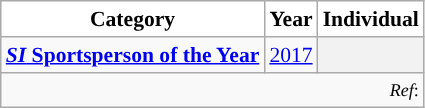<table class="wikitable plainrowheaders" style="font-size: 90%; style="text-align:center">
<tr>
<th scope="col" style="background-color:#ffffff; border-top:#">Category</th>
<th scope="col" style="background-color:#ffffff; border-top:#">Year</th>
<th scope="col" style="background-color:#ffffff; border-top:#">Individual</th>
</tr>
<tr>
<td scope="row" style="text-align:left"><strong><a href='#'><em>SI</em> Sportsperson of the Year</a></strong></td>
<td style="text-align:center"><a href='#'>2017</a></td>
<th scope="row" style="text-align:center"><strong></strong></th>
</tr>
<tr class="sortbottom">
<td style="text-align:right"; colspan="3"><small><em>Ref</em>:</small></td>
</tr>
</table>
